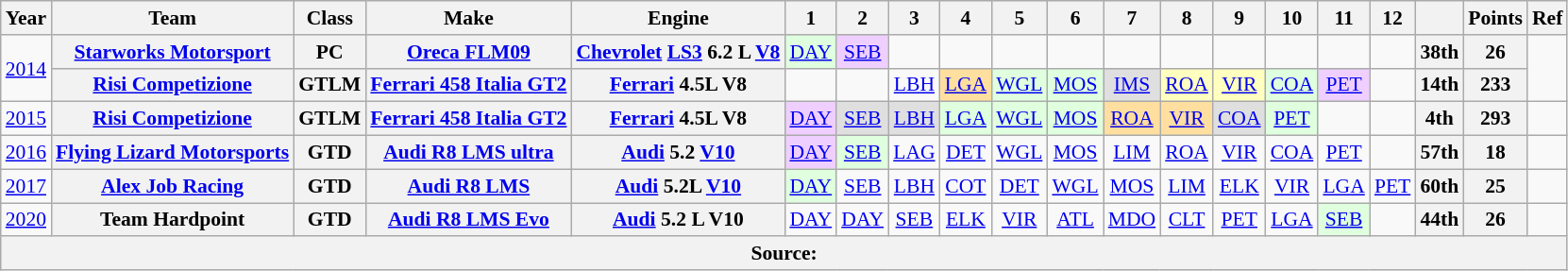<table class="wikitable" style="text-align:center; font-size:90%">
<tr>
<th>Year</th>
<th>Team</th>
<th>Class</th>
<th>Make</th>
<th>Engine</th>
<th>1</th>
<th>2</th>
<th>3</th>
<th>4</th>
<th>5</th>
<th>6</th>
<th>7</th>
<th>8</th>
<th>9</th>
<th>10</th>
<th>11</th>
<th>12</th>
<th></th>
<th>Points</th>
<th>Ref</th>
</tr>
<tr>
<td rowspan=2><a href='#'>2014</a></td>
<th><a href='#'>Starworks Motorsport</a></th>
<th>PC</th>
<th><a href='#'>Oreca FLM09</a></th>
<th><a href='#'>Chevrolet</a> <a href='#'>LS3</a> 6.2 L <a href='#'>V8</a></th>
<td style="background:#dfffdf;"><a href='#'>DAY</a><br></td>
<td style="background:#efcfff;"><a href='#'>SEB</a><br></td>
<td></td>
<td></td>
<td></td>
<td></td>
<td></td>
<td></td>
<td></td>
<td></td>
<td></td>
<td></td>
<th>38th</th>
<th>26</th>
<td rowspan="2"></td>
</tr>
<tr>
<th><a href='#'>Risi Competizione</a></th>
<th>GTLM</th>
<th><a href='#'>Ferrari 458 Italia GT2</a></th>
<th><a href='#'>Ferrari</a> 4.5L V8</th>
<td></td>
<td></td>
<td><a href='#'>LBH</a> <br></td>
<td style="background:#ffdf9f;"><a href='#'>LGA</a><br></td>
<td style="background:#dfffdf;"><a href='#'>WGL</a><br></td>
<td style="background:#dfffdf;"><a href='#'>MOS</a><br></td>
<td style="background:#dfdfdf;"><a href='#'>IMS</a><br></td>
<td style="background:#FFFFBF;"><a href='#'>ROA</a><br></td>
<td style="background:#FFFFBF;"><a href='#'>VIR</a><br></td>
<td style="background:#dfffdf;"><a href='#'>COA</a><br></td>
<td style="background:#efcfff;"><a href='#'>PET</a><br></td>
<td></td>
<th>14th</th>
<th>233</th>
</tr>
<tr>
<td><a href='#'>2015</a></td>
<th><a href='#'>Risi Competizione</a></th>
<th>GTLM</th>
<th><a href='#'>Ferrari 458 Italia GT2</a></th>
<th><a href='#'>Ferrari</a> 4.5L V8</th>
<td style="background:#efcfff;"><a href='#'>DAY</a><br></td>
<td style="background:#DFDFDF;"><a href='#'>SEB</a><br></td>
<td style="background:#DFDFDF;"><a href='#'>LBH</a><br></td>
<td style="background:#DFFFDF;"><a href='#'>LGA</a><br></td>
<td style="background:#DFFFDF;"><a href='#'>WGL</a><br></td>
<td style="background:#DFFFDF;"><a href='#'>MOS</a><br></td>
<td style="background:#FFDF9F;"><a href='#'>ROA</a><br></td>
<td style="background:#FFDF9F;"><a href='#'>VIR</a><br></td>
<td style="background:#DFDFDF;"><a href='#'>COA</a><br></td>
<td style="background:#DFFFDF;"><a href='#'>PET</a><br></td>
<td></td>
<td></td>
<th>4th</th>
<th>293</th>
<td></td>
</tr>
<tr>
<td><a href='#'>2016</a></td>
<th><a href='#'>Flying Lizard Motorsports</a></th>
<th>GTD</th>
<th><a href='#'>Audi R8 LMS ultra</a></th>
<th><a href='#'>Audi</a> 5.2 <a href='#'>V10</a></th>
<td style="background:#efcfff;"><a href='#'>DAY</a><br></td>
<td style="background:#dfffdf;"><a href='#'>SEB</a><br></td>
<td><a href='#'>LAG</a></td>
<td><a href='#'>DET</a></td>
<td><a href='#'>WGL</a></td>
<td><a href='#'>MOS</a></td>
<td><a href='#'>LIM</a></td>
<td><a href='#'>ROA</a></td>
<td><a href='#'>VIR</a></td>
<td><a href='#'>COA</a></td>
<td><a href='#'>PET</a></td>
<td></td>
<th>57th</th>
<th>18</th>
<td></td>
</tr>
<tr>
<td><a href='#'>2017</a></td>
<th><a href='#'>Alex Job Racing</a></th>
<th>GTD</th>
<th><a href='#'>Audi R8 LMS</a></th>
<th><a href='#'>Audi</a> 5.2L <a href='#'>V10</a></th>
<td style="background:#DFFFDF;"><a href='#'>DAY</a><br></td>
<td><a href='#'>SEB</a><br></td>
<td><a href='#'>LBH</a></td>
<td><a href='#'>COT</a></td>
<td><a href='#'>DET</a></td>
<td><a href='#'>WGL</a><br></td>
<td><a href='#'>MOS</a></td>
<td><a href='#'>LIM</a></td>
<td><a href='#'>ELK</a></td>
<td><a href='#'>VIR</a></td>
<td><a href='#'>LGA</a></td>
<td><a href='#'>PET</a><br></td>
<th>60th</th>
<th>25</th>
<td></td>
</tr>
<tr>
<td><a href='#'>2020</a></td>
<th>Team Hardpoint</th>
<th>GTD</th>
<th><a href='#'>Audi R8 LMS Evo</a></th>
<th><a href='#'>Audi</a> 5.2 L V10</th>
<td><a href='#'>DAY</a></td>
<td><a href='#'>DAY</a></td>
<td><a href='#'>SEB</a></td>
<td><a href='#'>ELK</a></td>
<td><a href='#'>VIR</a></td>
<td><a href='#'>ATL</a></td>
<td><a href='#'>MDO</a></td>
<td><a href='#'>CLT</a></td>
<td><a href='#'>PET</a></td>
<td><a href='#'>LGA</a></td>
<td style="background:#DFFFDF;"><a href='#'>SEB</a><br></td>
<td></td>
<th>44th</th>
<th>26</th>
<td></td>
</tr>
<tr>
<th colspan="20">Source:</th>
</tr>
</table>
